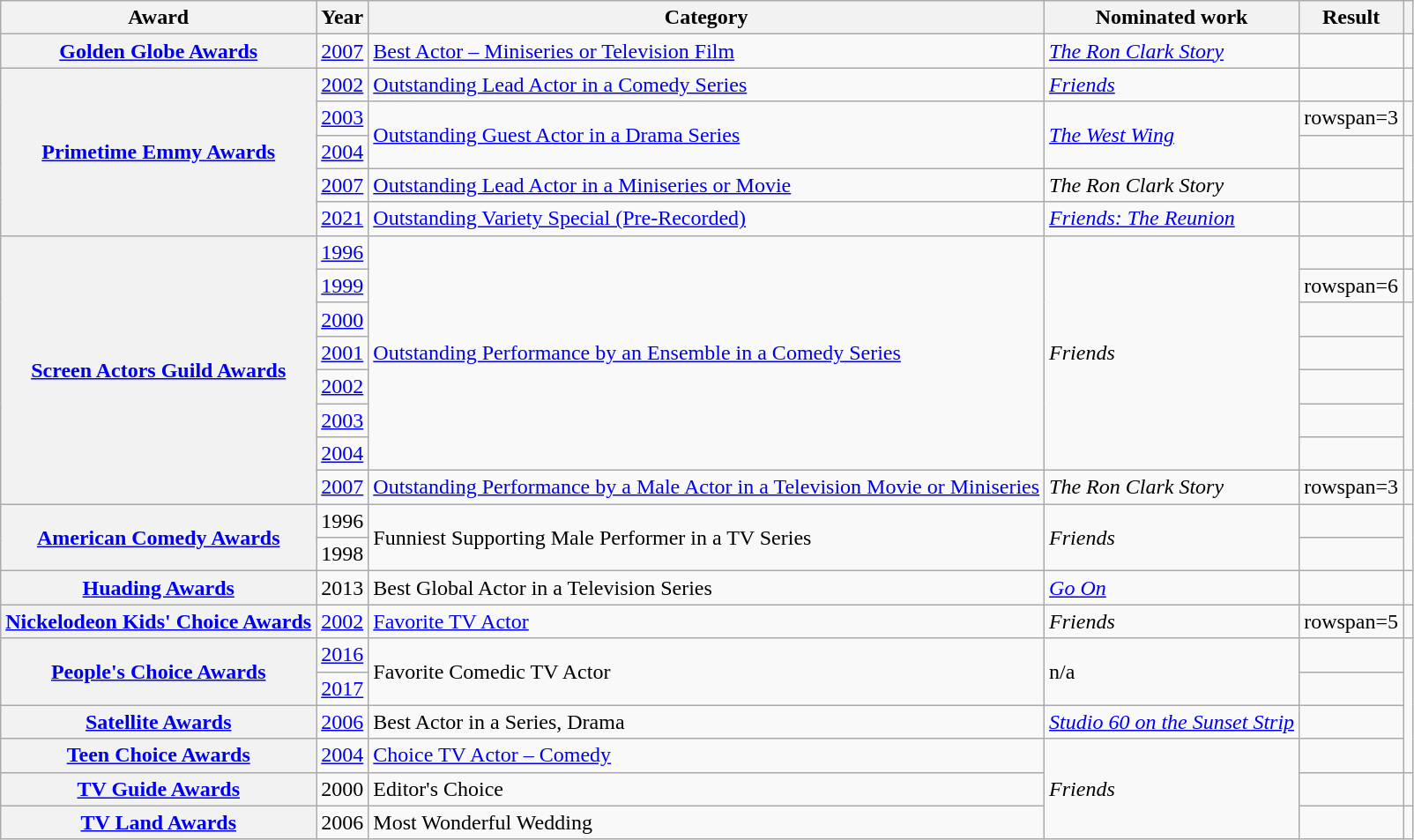<table class="wikitable sortable plainrowheaders">
<tr>
<th scope="col">Award</th>
<th scope="col">Year</th>
<th scope="col">Category</th>
<th scope="col">Nominated work</th>
<th scope="col">Result</th>
<th scope="col" class="unsortable"></th>
</tr>
<tr>
<th scope="row"><a href='#'>Golden Globe Awards</a></th>
<td><a href='#'>2007</a></td>
<td><a href='#'>Best Actor – Miniseries or Television Film</a></td>
<td><em><a href='#'>The Ron Clark Story</a></em></td>
<td></td>
<td align="center"></td>
</tr>
<tr>
<th scope="row" rowspan=5><a href='#'>Primetime Emmy Awards</a></th>
<td><a href='#'>2002</a></td>
<td><a href='#'>Outstanding Lead Actor in a Comedy Series</a></td>
<td><em><a href='#'>Friends</a></em></td>
<td></td>
<td align="center"></td>
</tr>
<tr>
<td><a href='#'>2003</a></td>
<td rowspan=2><a href='#'>Outstanding Guest Actor in a Drama Series</a></td>
<td rowspan=2><em><a href='#'>The West Wing</a></em></td>
<td>rowspan=3 </td>
<td align="center"></td>
</tr>
<tr>
<td><a href='#'>2004</a></td>
<td align="center"></td>
</tr>
<tr>
<td><a href='#'>2007</a></td>
<td><a href='#'>Outstanding Lead Actor in a Miniseries or Movie</a></td>
<td><em>The Ron Clark Story</em></td>
<td align="center"></td>
</tr>
<tr>
<td><a href='#'>2021</a></td>
<td><a href='#'>Outstanding Variety Special (Pre-Recorded)</a></td>
<td><em><a href='#'>Friends: The Reunion</a></em></td>
<td></td>
<td align="center"></td>
</tr>
<tr>
<th scope="row" rowspan=8><a href='#'>Screen Actors Guild Awards</a></th>
<td><a href='#'>1996</a></td>
<td rowspan=7><a href='#'>Outstanding Performance by an Ensemble in a Comedy Series</a></td>
<td rowspan=7><em>Friends</em></td>
<td></td>
<td align="center"></td>
</tr>
<tr>
<td><a href='#'>1999</a></td>
<td>rowspan=6 </td>
<td align="center"></td>
</tr>
<tr>
<td><a href='#'>2000</a></td>
<td align="center"></td>
</tr>
<tr>
<td><a href='#'>2001</a></td>
<td align="center"></td>
</tr>
<tr>
<td><a href='#'>2002</a></td>
<td align="center"></td>
</tr>
<tr>
<td><a href='#'>2003</a></td>
<td align="center"></td>
</tr>
<tr>
<td><a href='#'>2004</a></td>
<td align="center"></td>
</tr>
<tr>
<td><a href='#'>2007</a></td>
<td><a href='#'>Outstanding Performance by a Male Actor in a Television Movie or Miniseries</a></td>
<td><em>The Ron Clark Story</em></td>
<td>rowspan=3 </td>
<td align="center"></td>
</tr>
<tr>
<th scope="row" rowspan=2><a href='#'>American Comedy Awards</a></th>
<td>1996</td>
<td rowspan=2>Funniest Supporting Male Performer in a TV Series</td>
<td rowspan=2><em>Friends</em></td>
<td align="center"></td>
</tr>
<tr>
<td>1998</td>
<td></td>
</tr>
<tr>
<th scope="row"><a href='#'>Huading Awards</a></th>
<td>2013</td>
<td>Best Global Actor in a Television Series</td>
<td><em><a href='#'>Go On</a></em></td>
<td></td>
<td align="center"></td>
</tr>
<tr>
<th scope="row"><a href='#'>Nickelodeon Kids' Choice Awards</a></th>
<td><a href='#'>2002</a></td>
<td><a href='#'>Favorite TV Actor</a></td>
<td><em>Friends</em></td>
<td>rowspan=5 </td>
<td align="center"></td>
</tr>
<tr>
<th scope="row" rowspan=2><a href='#'>People's Choice Awards</a></th>
<td><a href='#'>2016</a></td>
<td rowspan=2>Favorite Comedic TV Actor</td>
<td rowspan=2>n/a</td>
<td align="center"></td>
</tr>
<tr>
<td><a href='#'>2017</a></td>
<td align="center"></td>
</tr>
<tr>
<th scope="row"><a href='#'>Satellite Awards</a></th>
<td><a href='#'>2006</a></td>
<td>Best Actor in a Series, Drama</td>
<td><em><a href='#'>Studio 60 on the Sunset Strip</a></em></td>
<td align="center"></td>
</tr>
<tr>
<th scope="row"><a href='#'>Teen Choice Awards</a></th>
<td><a href='#'>2004</a></td>
<td><a href='#'>Choice TV Actor – Comedy</a></td>
<td rowspan=3><em>Friends</em></td>
<td align="center"></td>
</tr>
<tr>
<th scope="row"><a href='#'>TV Guide Awards</a></th>
<td>2000</td>
<td>Editor's Choice</td>
<td></td>
<td></td>
</tr>
<tr>
<th scope="row"><a href='#'>TV Land Awards</a></th>
<td>2006</td>
<td>Most Wonderful Wedding</td>
<td></td>
<td></td>
</tr>
</table>
